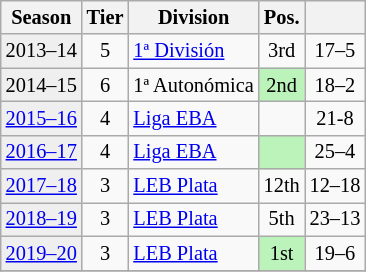<table class="wikitable" style="font-size:85%; text-align:center">
<tr>
<th>Season</th>
<th>Tier</th>
<th>Division</th>
<th>Pos.</th>
<th></th>
</tr>
<tr>
<td bgcolor=#efefef>2013–14</td>
<td>5</td>
<td align=left><a href='#'>1ª División</a></td>
<td>3rd</td>
<td>17–5</td>
</tr>
<tr>
<td bgcolor=#efefef>2014–15</td>
<td>6</td>
<td align=left>1ª Autonómica</td>
<td bgcolor=#BBF3BB>2nd</td>
<td>18–2</td>
</tr>
<tr>
<td bgcolor=#efefef><a href='#'>2015–16</a></td>
<td>4</td>
<td align=left><a href='#'>Liga EBA</a></td>
<td></td>
<td>21-8</td>
</tr>
<tr>
<td bgcolor=#efefef><a href='#'>2016–17</a></td>
<td>4</td>
<td align=left><a href='#'>Liga EBA</a></td>
<td bgcolor=#BBF3BB></td>
<td>25–4</td>
</tr>
<tr>
<td bgcolor=#efefef><a href='#'>2017–18</a></td>
<td>3</td>
<td align=left><a href='#'>LEB Plata</a></td>
<td>12th</td>
<td>12–18</td>
</tr>
<tr>
<td bgcolor=#efefef><a href='#'>2018–19</a></td>
<td>3</td>
<td align=left><a href='#'>LEB Plata</a></td>
<td>5th</td>
<td>23–13</td>
</tr>
<tr>
<td bgcolor=#efefef><a href='#'>2019–20</a></td>
<td>3</td>
<td align=left><a href='#'>LEB Plata</a></td>
<td bgcolor=BBF3BB>1st</td>
<td>19–6</td>
</tr>
<tr>
</tr>
</table>
